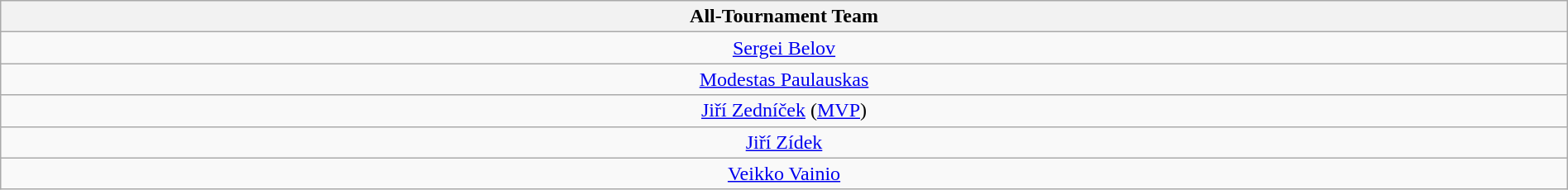<table class="wikitable sortable" style="text-align:center; width: 100%">
<tr>
<th>All-Tournament Team</th>
</tr>
<tr>
<td> <a href='#'>Sergei Belov</a></td>
</tr>
<tr>
<td> <a href='#'>Modestas Paulauskas</a></td>
</tr>
<tr>
<td> <a href='#'>Jiří Zedníček</a> (<a href='#'>MVP</a>)</td>
</tr>
<tr>
<td> <a href='#'>Jiří Zídek</a></td>
</tr>
<tr>
<td> <a href='#'>Veikko Vainio</a></td>
</tr>
</table>
